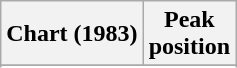<table class="wikitable sortable plainrowheaders" style="text-align:center">
<tr>
<th scope="col">Chart (1983)</th>
<th scope="col">Peak<br>position</th>
</tr>
<tr>
</tr>
<tr>
</tr>
</table>
